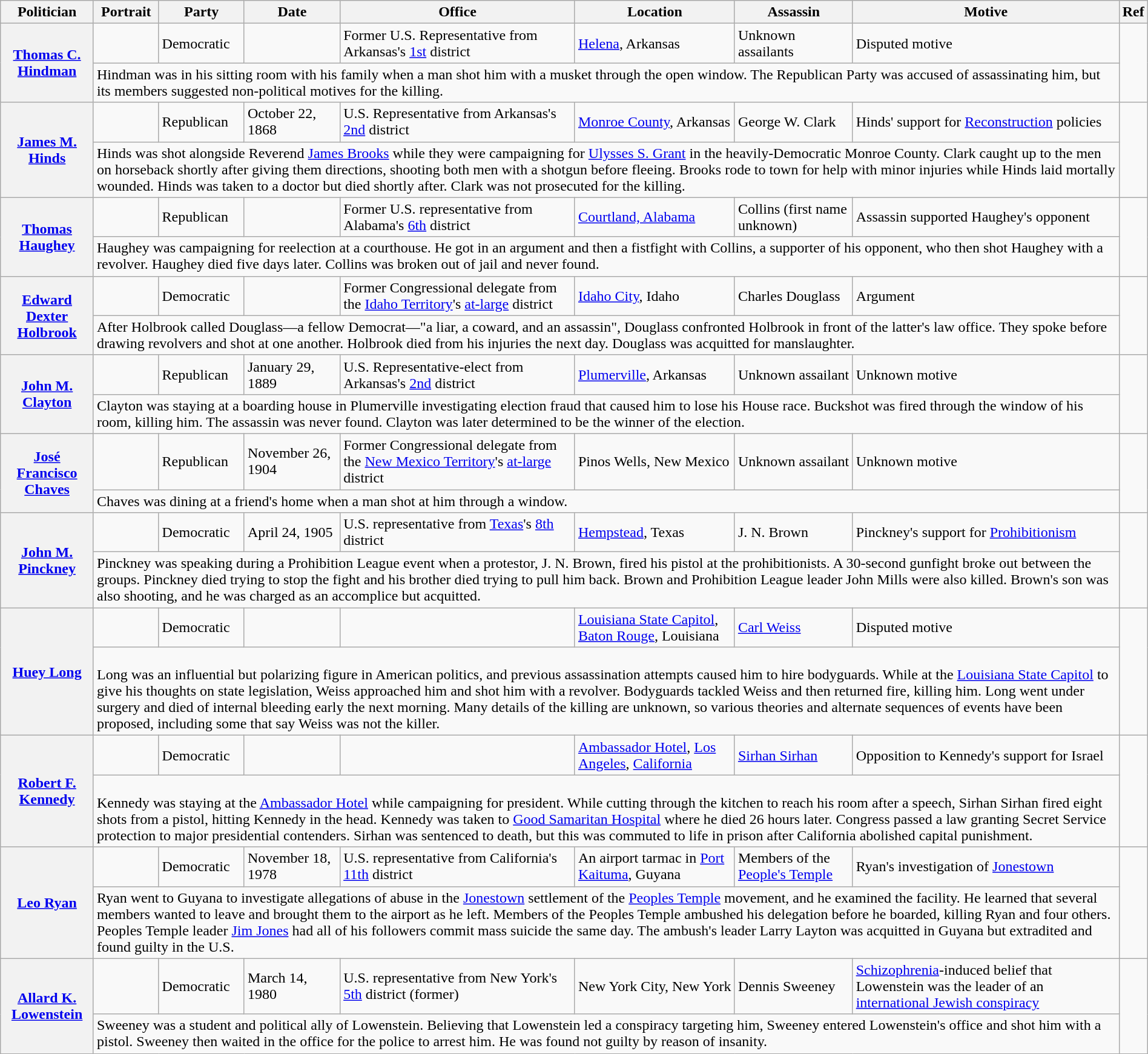<table class="wikitable" style="width:100%;">
<tr>
<th>Politician</th>
<th>Portrait</th>
<th>Party</th>
<th>Date</th>
<th>Office</th>
<th>Location</th>
<th>Assassin</th>
<th>Motive</th>
<th>Ref</th>
</tr>
<tr>
<th rowspan="2"><a href='#'>Thomas C. Hindman</a></th>
<td></td>
<td>Democratic</td>
<td></td>
<td>Former U.S. Representative from Arkansas's <a href='#'>1st</a> district</td>
<td><a href='#'>Helena</a>, Arkansas</td>
<td>Unknown assailants</td>
<td>Disputed motive</td>
<td rowspan="2"></td>
</tr>
<tr class="expand-child">
<td colspan="7">Hindman was in his sitting room with his family when a man shot him with a musket through the open window. The Republican Party was accused of assassinating him, but its members suggested non-political motives for the killing.</td>
</tr>
<tr>
<th rowspan="2"><a href='#'>James M. Hinds</a></th>
<td></td>
<td>Republican</td>
<td>October 22, 1868</td>
<td>U.S. Representative from Arkansas's <a href='#'>2nd</a> district</td>
<td><a href='#'>Monroe County</a>, Arkansas</td>
<td>George W. Clark</td>
<td>Hinds' support for <a href='#'>Reconstruction</a> policies</td>
<td rowspan="2"></td>
</tr>
<tr class="expand-child">
<td colspan="7">Hinds was shot alongside Reverend <a href='#'>James Brooks</a> while they were campaigning for <a href='#'>Ulysses S. Grant</a> in the heavily-Democratic Monroe County. Clark caught up to the men on horseback shortly after giving them directions, shooting both men with a shotgun before fleeing. Brooks rode to town for help with minor injuries while Hinds laid mortally wounded. Hinds was taken to a doctor but died shortly after. Clark was not prosecuted for the killing.</td>
</tr>
<tr>
<th rowspan="2"><a href='#'>Thomas Haughey</a></th>
<td></td>
<td>Republican</td>
<td></td>
<td>Former U.S. representative from Alabama's <a href='#'>6th</a> district</td>
<td><a href='#'>Courtland, Alabama</a></td>
<td>Collins (first name unknown)</td>
<td>Assassin supported Haughey's opponent</td>
<td rowspan="2"></td>
</tr>
<tr class="expand-child">
<td colspan="7">Haughey was campaigning for reelection at a courthouse. He got in an argument and then a fistfight with Collins, a supporter of his opponent, who then shot Haughey with a revolver. Haughey died five days later. Collins was broken out of jail and never found.</td>
</tr>
<tr>
<th rowspan="2"><a href='#'>Edward Dexter Holbrook</a></th>
<td></td>
<td>Democratic</td>
<td></td>
<td>Former Congressional delegate from the <a href='#'>Idaho Territory</a>'s <a href='#'>at-large</a> district</td>
<td><a href='#'>Idaho City</a>, Idaho</td>
<td>Charles Douglass</td>
<td>Argument</td>
<td rowspan="2"></td>
</tr>
<tr class="expand-child">
<td colspan="7">After Holbrook called Douglass—a fellow Democrat—"a liar, a coward, and an assassin", Douglass confronted Holbrook in front of the latter's law office. They spoke before drawing revolvers and shot at one another. Holbrook died from his injuries the next day. Douglass was acquitted for manslaughter.</td>
</tr>
<tr>
<th rowspan="2"><a href='#'>John M. Clayton</a></th>
<td></td>
<td>Republican</td>
<td>January 29, 1889</td>
<td>U.S. Representative-elect from Arkansas's <a href='#'>2nd</a> district</td>
<td><a href='#'>Plumerville</a>, Arkansas</td>
<td>Unknown assailant</td>
<td>Unknown motive</td>
<td rowspan="2"></td>
</tr>
<tr class="expand-child">
<td colspan="7">Clayton was staying at a boarding house in Plumerville investigating election fraud that caused him to lose his House race. Buckshot was fired through the window of his room, killing him. The assassin was never found. Clayton was later determined to be the winner of the election.</td>
</tr>
<tr>
<th rowspan="2"><a href='#'>José Francisco Chaves</a></th>
<td></td>
<td>Republican</td>
<td>November 26, 1904</td>
<td>Former Congressional delegate from the <a href='#'>New Mexico Territory</a>'s <a href='#'>at-large</a> district</td>
<td>Pinos Wells, New Mexico</td>
<td>Unknown assailant</td>
<td>Unknown motive</td>
<td rowspan="2"></td>
</tr>
<tr class="expand-child">
<td colspan="7">Chaves was dining at a friend's home when a man shot at him through a window.</td>
</tr>
<tr>
<th rowspan="2"><a href='#'>John M. Pinckney</a></th>
<td></td>
<td>Democratic</td>
<td>April 24, 1905</td>
<td>U.S. representative from <a href='#'>Texas</a>'s <a href='#'>8th</a> district</td>
<td><a href='#'>Hempstead</a>, Texas</td>
<td>J. N. Brown</td>
<td>Pinckney's support for <a href='#'>Prohibitionism</a></td>
<td rowspan="2"></td>
</tr>
<tr class="expand-child">
<td colspan="7">Pinckney was speaking during a Prohibition League event when a protestor, J. N. Brown, fired his pistol at the prohibitionists. A 30-second gunfight broke out between the groups. Pinckney died trying to stop the fight and his brother died trying to pull him back. Brown and Prohibition League leader John Mills were also killed. Brown's son was also shooting, and he was charged as an accomplice but acquitted.</td>
</tr>
<tr>
<th rowspan="2"><a href='#'>Huey Long</a></th>
<td></td>
<td>Democratic</td>
<td></td>
<td></td>
<td><a href='#'>Louisiana State Capitol</a>, <a href='#'>Baton Rouge</a>, Louisiana</td>
<td><a href='#'>Carl Weiss</a></td>
<td>Disputed motive</td>
<td rowspan="2"></td>
</tr>
<tr class="expand-child">
<td colspan="7"><br>Long was an influential but polarizing figure in American politics, and previous assassination attempts caused him to hire bodyguards. While at the <a href='#'>Louisiana State Capitol</a> to give his thoughts on state legislation, Weiss approached him and shot him with a revolver. Bodyguards tackled Weiss and then returned fire, killing him. Long went under surgery and died of internal bleeding early the next morning. Many details of the killing are unknown, so various theories and alternate sequences of events have been proposed, including some that say Weiss was not the killer.</td>
</tr>
<tr>
<th rowspan="2"><a href='#'>Robert F. Kennedy</a></th>
<td></td>
<td>Democratic</td>
<td></td>
<td></td>
<td><a href='#'>Ambassador Hotel</a>, <a href='#'>Los Angeles</a>, <a href='#'>California</a></td>
<td><a href='#'>Sirhan Sirhan</a></td>
<td>Opposition to Kennedy's support for Israel</td>
<td rowspan="2"></td>
</tr>
<tr class="expand-child">
<td colspan="7"><br>Kennedy was staying at the <a href='#'>Ambassador Hotel</a> while campaigning for president. While cutting through the kitchen to reach his room after a speech, Sirhan Sirhan fired eight shots from a pistol, hitting Kennedy in the head. Kennedy was taken to <a href='#'>Good Samaritan Hospital</a> where he died 26 hours later. Congress passed a law granting Secret Service protection to major presidential contenders. Sirhan was sentenced to death, but this was commuted to life in prison after California abolished capital punishment.</td>
</tr>
<tr>
<th rowspan="2"><a href='#'>Leo Ryan</a></th>
<td></td>
<td>Democratic</td>
<td>November 18, 1978</td>
<td>U.S. representative from California's <a href='#'>11th</a> district</td>
<td>An airport tarmac in <a href='#'>Port Kaituma</a>, Guyana</td>
<td>Members of the <a href='#'>People's Temple</a></td>
<td>Ryan's investigation of <a href='#'>Jonestown</a></td>
<td rowspan="2"></td>
</tr>
<tr class="expand-child">
<td colspan="7">Ryan went to Guyana to investigate allegations of abuse in the <a href='#'>Jonestown</a> settlement of the <a href='#'>Peoples Temple</a> movement, and he examined the facility. He learned that several members wanted to leave and brought them to the airport as he left. Members of the Peoples Temple ambushed his delegation before he boarded, killing Ryan and four others. Peoples Temple leader <a href='#'>Jim Jones</a> had all of his followers commit mass suicide the same day. The ambush's leader Larry Layton was acquitted in Guyana but extradited and found guilty in the U.S.</td>
</tr>
<tr>
<th rowspan="2"><a href='#'>Allard K. Lowenstein</a></th>
<td></td>
<td>Democratic</td>
<td>March 14, 1980</td>
<td>U.S. representative from New York's <a href='#'>5th</a> district (former)</td>
<td>New York City, New York</td>
<td>Dennis Sweeney</td>
<td><a href='#'>Schizophrenia</a>-induced belief that Lowenstein was the leader of an <a href='#'>international Jewish conspiracy</a></td>
<td rowspan="2"></td>
</tr>
<tr class="expand-child">
<td colspan="7">Sweeney was a student and political ally of Lowenstein. Believing that Lowenstein led a conspiracy targeting him, Sweeney entered Lowenstein's office and shot him with a pistol. Sweeney then waited in the office for the police to arrest him. He was found not guilty by reason of insanity.</td>
</tr>
</table>
